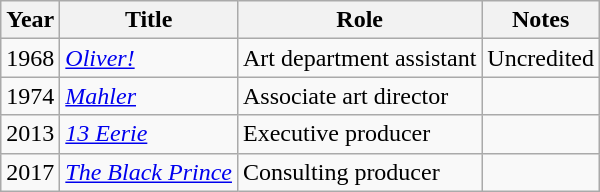<table class="wikitable">
<tr>
<th>Year</th>
<th>Title</th>
<th>Role</th>
<th>Notes</th>
</tr>
<tr>
<td>1968</td>
<td><em><a href='#'>Oliver!</a></em></td>
<td>Art department assistant</td>
<td>Uncredited</td>
</tr>
<tr>
<td>1974</td>
<td><em><a href='#'>Mahler</a></em></td>
<td>Associate art director</td>
<td></td>
</tr>
<tr>
<td>2013</td>
<td><em><a href='#'>13 Eerie</a></em></td>
<td>Executive producer</td>
<td></td>
</tr>
<tr>
<td>2017</td>
<td><em><a href='#'>The Black Prince</a></em></td>
<td>Consulting producer</td>
<td></td>
</tr>
</table>
